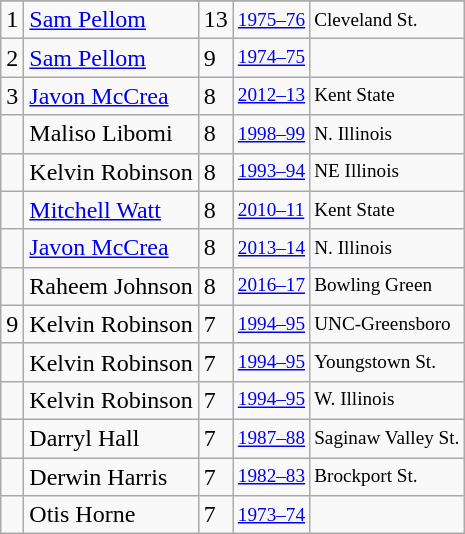<table class="wikitable">
<tr>
</tr>
<tr>
<td>1</td>
<td><a href='#'>Sam Pellom</a></td>
<td>13</td>
<td style="font-size:80%;"><a href='#'>1975–76</a></td>
<td style="font-size:80%;">Cleveland St.</td>
</tr>
<tr>
<td>2</td>
<td><a href='#'>Sam Pellom</a></td>
<td>9</td>
<td style="font-size:80%;"><a href='#'>1974–75</a></td>
<td style="font-size:80%;"></td>
</tr>
<tr>
<td>3</td>
<td><a href='#'>Javon McCrea</a></td>
<td>8</td>
<td style="font-size:80%;"><a href='#'>2012–13</a></td>
<td style="font-size:80%;">Kent State</td>
</tr>
<tr>
<td></td>
<td>Maliso Libomi</td>
<td>8</td>
<td style="font-size:80%;"><a href='#'>1998–99</a></td>
<td style="font-size:80%;">N. Illinois</td>
</tr>
<tr>
<td></td>
<td>Kelvin Robinson</td>
<td>8</td>
<td style="font-size:80%;"><a href='#'>1993–94</a></td>
<td style="font-size:80%;">NE Illinois</td>
</tr>
<tr>
<td></td>
<td><a href='#'>Mitchell Watt</a></td>
<td>8</td>
<td style="font-size:80%;"><a href='#'>2010–11</a></td>
<td style="font-size:80%;">Kent State</td>
</tr>
<tr>
<td></td>
<td><a href='#'>Javon McCrea</a></td>
<td>8</td>
<td style="font-size:80%;"><a href='#'>2013–14</a></td>
<td style="font-size:80%;">N. Illinois</td>
</tr>
<tr>
<td></td>
<td>Raheem Johnson</td>
<td>8</td>
<td style="font-size:80%;"><a href='#'>2016–17</a></td>
<td style="font-size:80%;">Bowling Green</td>
</tr>
<tr>
<td>9</td>
<td>Kelvin Robinson</td>
<td>7</td>
<td style="font-size:80%;"><a href='#'>1994–95</a></td>
<td style="font-size:80%;">UNC-Greensboro</td>
</tr>
<tr>
<td></td>
<td>Kelvin Robinson</td>
<td>7</td>
<td style="font-size:80%;"><a href='#'>1994–95</a></td>
<td style="font-size:80%;">Youngstown St.</td>
</tr>
<tr>
<td></td>
<td>Kelvin Robinson</td>
<td>7</td>
<td style="font-size:80%;"><a href='#'>1994–95</a></td>
<td style="font-size:80%;">W. Illinois</td>
</tr>
<tr>
<td></td>
<td>Darryl Hall</td>
<td>7</td>
<td style="font-size:80%;"><a href='#'>1987–88</a></td>
<td style="font-size:80%;">Saginaw Valley St.</td>
</tr>
<tr>
<td></td>
<td>Derwin Harris</td>
<td>7</td>
<td style="font-size:80%;"><a href='#'>1982–83</a></td>
<td style="font-size:80%;">Brockport St.</td>
</tr>
<tr>
<td></td>
<td>Otis Horne</td>
<td>7</td>
<td style="font-size:80%;"><a href='#'>1973–74</a></td>
<td style="font-size:80%;"></td>
</tr>
</table>
